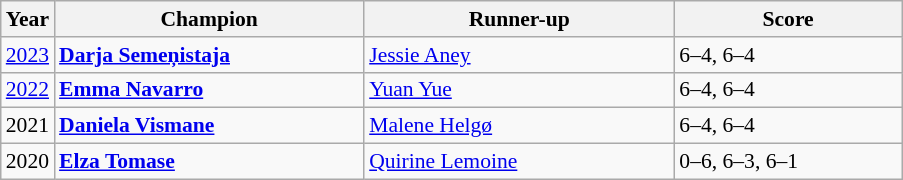<table class="wikitable" style="font-size:90%">
<tr>
<th>Year</th>
<th width="200">Champion</th>
<th width="200">Runner-up</th>
<th width="145">Score</th>
</tr>
<tr>
<td><a href='#'>2023</a></td>
<td> <strong><a href='#'>Darja Semeņistaja</a></strong></td>
<td> <a href='#'>Jessie Aney</a></td>
<td>6–4, 6–4</td>
</tr>
<tr>
<td><a href='#'>2022</a></td>
<td> <strong><a href='#'>Emma Navarro</a></strong></td>
<td> <a href='#'>Yuan Yue</a></td>
<td>6–4, 6–4</td>
</tr>
<tr>
<td>2021</td>
<td> <strong><a href='#'>Daniela Vismane</a></strong></td>
<td> <a href='#'>Malene Helgø</a></td>
<td>6–4, 6–4</td>
</tr>
<tr>
<td>2020</td>
<td> <strong><a href='#'>Elza Tomase</a></strong></td>
<td> <a href='#'>Quirine Lemoine</a></td>
<td>0–6, 6–3, 6–1</td>
</tr>
</table>
